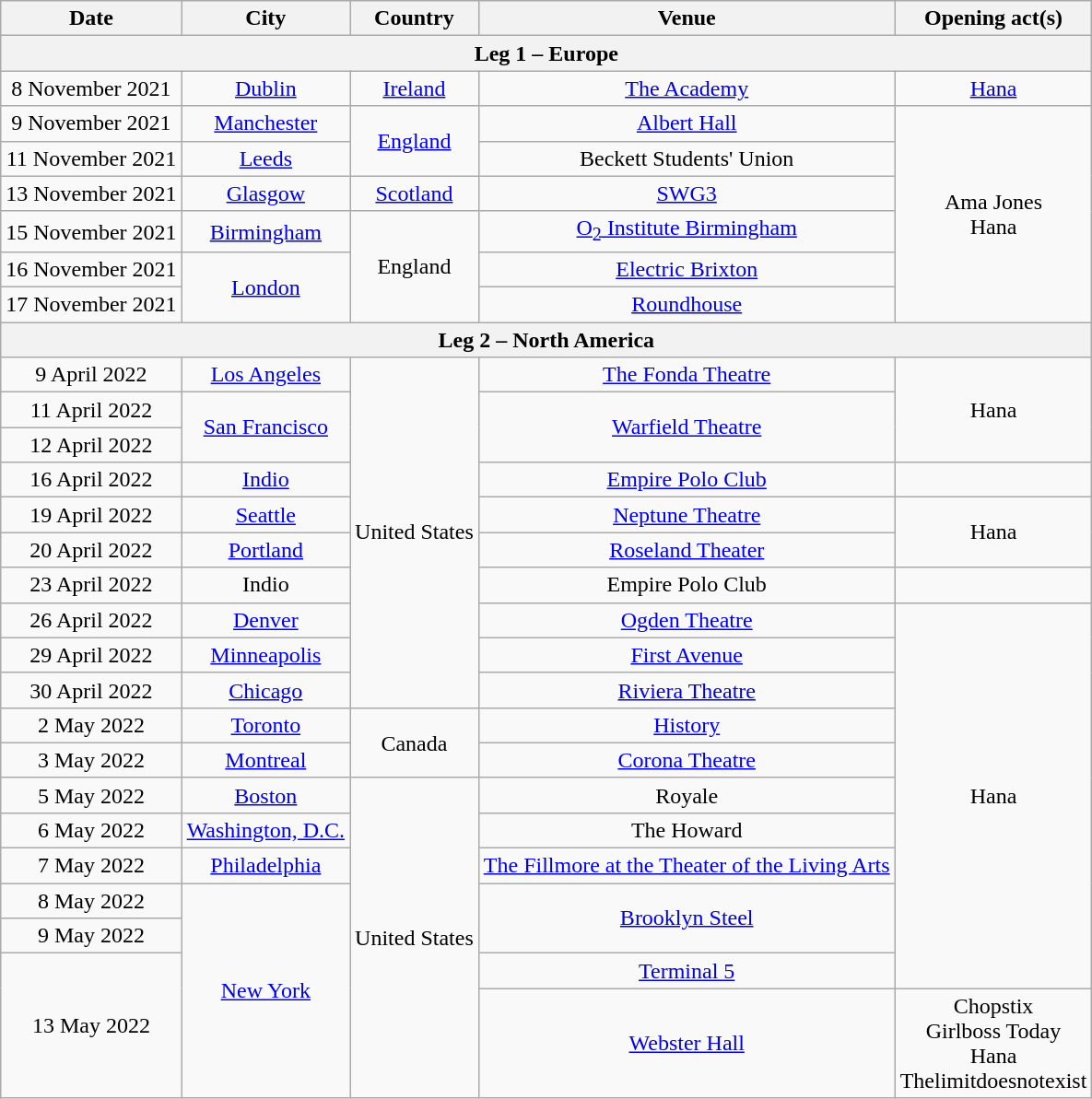<table class="wikitable" style="text-align:center;">
<tr>
<th>Date</th>
<th>City</th>
<th>Country</th>
<th>Venue</th>
<th>Opening act(s)</th>
</tr>
<tr>
<th colspan="5">Leg 1 <strong>– Europe</strong></th>
</tr>
<tr>
<td>8 November 2021</td>
<td><a href='#'>Dublin</a></td>
<td><a href='#'>Ireland</a></td>
<td><a href='#'>The Academy</a></td>
<td><a href='#'>Hana</a></td>
</tr>
<tr>
<td>9 November 2021</td>
<td><a href='#'>Manchester</a></td>
<td rowspan="2"><a href='#'>England</a></td>
<td><a href='#'>Albert Hall</a></td>
<td rowspan="6">Ama Jones<br>Hana</td>
</tr>
<tr>
<td>11 November 2021</td>
<td><a href='#'>Leeds</a></td>
<td>Beckett Students' Union</td>
</tr>
<tr>
<td>13 November 2021</td>
<td><a href='#'>Glasgow</a></td>
<td><a href='#'>Scotland</a></td>
<td><a href='#'>SWG3</a></td>
</tr>
<tr>
<td>15 November 2021</td>
<td><a href='#'>Birmingham</a></td>
<td rowspan="3">England</td>
<td><a href='#'>O<sub>2</sub> Institute Birmingham</a></td>
</tr>
<tr>
<td>16 November 2021</td>
<td rowspan="2"><a href='#'>London</a></td>
<td><a href='#'>Electric Brixton</a></td>
</tr>
<tr>
<td>17 November 2021</td>
<td><a href='#'>Roundhouse</a></td>
</tr>
<tr>
<th colspan="5">Leg 2 <strong>– North America</strong></th>
</tr>
<tr>
<td>9 April 2022</td>
<td><a href='#'>Los Angeles</a></td>
<td rowspan="10">United States</td>
<td><a href='#'>The Fonda Theatre</a></td>
<td rowspan="3">Hana</td>
</tr>
<tr>
<td>11 April 2022</td>
<td rowspan="2"><a href='#'>San Francisco</a></td>
<td rowspan="2"><a href='#'>Warfield Theatre</a></td>
</tr>
<tr>
<td>12 April 2022</td>
</tr>
<tr>
<td>16 April 2022</td>
<td><a href='#'>Indio</a></td>
<td><a href='#'>Empire Polo Club</a></td>
<td></td>
</tr>
<tr>
<td>19 April 2022</td>
<td><a href='#'>Seattle</a></td>
<td><a href='#'>Neptune Theatre</a></td>
<td rowspan="2">Hana</td>
</tr>
<tr>
<td>20 April 2022</td>
<td><a href='#'>Portland</a></td>
<td><a href='#'>Roseland Theater</a></td>
</tr>
<tr>
<td>23 April 2022</td>
<td>Indio</td>
<td>Empire Polo Club</td>
<td></td>
</tr>
<tr>
<td>26 April 2022</td>
<td><a href='#'>Denver</a></td>
<td><a href='#'>Ogden Theatre</a></td>
<td rowspan="11">Hana</td>
</tr>
<tr>
<td>29 April 2022</td>
<td><a href='#'>Minneapolis</a></td>
<td><a href='#'>First Avenue</a></td>
</tr>
<tr>
<td>30 April 2022</td>
<td><a href='#'>Chicago</a></td>
<td><a href='#'>Riviera Theatre</a></td>
</tr>
<tr>
<td>2 May 2022</td>
<td><a href='#'>Toronto</a></td>
<td rowspan="2">Canada</td>
<td><a href='#'>History</a></td>
</tr>
<tr>
<td>3 May 2022</td>
<td><a href='#'>Montreal</a></td>
<td><a href='#'>Corona Theatre</a></td>
</tr>
<tr>
<td>5 May 2022</td>
<td><a href='#'>Boston</a></td>
<td rowspan="7">United States</td>
<td>Royale</td>
</tr>
<tr>
<td>6 May 2022</td>
<td><a href='#'>Washington, D.C.</a></td>
<td>The Howard</td>
</tr>
<tr>
<td>7 May 2022</td>
<td><a href='#'>Philadelphia</a></td>
<td><a href='#'>The Fillmore at the Theater of the Living Arts</a></td>
</tr>
<tr>
<td>8 May 2022</td>
<td rowspan="4"><a href='#'>New York</a></td>
<td rowspan="2"><a href='#'>Brooklyn Steel</a></td>
</tr>
<tr>
<td>9 May 2022</td>
</tr>
<tr>
<td rowspan="2">13 May 2022</td>
<td><a href='#'>Terminal 5</a></td>
</tr>
<tr>
<td><a href='#'>Webster Hall</a></td>
<td>Chopstix<br>Girlboss Today<br>Hana<br>Thelimitdoesnotexist</td>
</tr>
</table>
